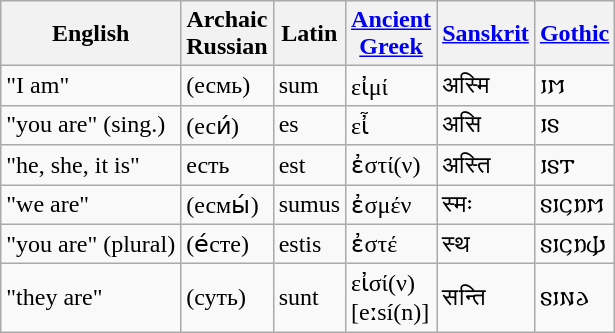<table class="wikitable">
<tr>
<th>English</th>
<th>Archaic<br>Russian</th>
<th>Latin</th>
<th><a href='#'>Ancient<br>Greek</a> </th>
<th><a href='#'>Sanskrit</a></th>
<th><a href='#'>Gothic</a></th>
</tr>
<tr>
<td>"I am"</td>
<td>(есмь)<br></td>
<td>sum<br></td>
<td>εἰμί<br></td>
<td>अस्मि<br></td>
<td>𐌹𐌼<br></td>
</tr>
<tr>
<td>"you are" (sing.)</td>
<td>(еси́)<br></td>
<td>es<br></td>
<td>εἶ<br></td>
<td>असि<br></td>
<td>𐌹𐍃<br></td>
</tr>
<tr>
<td>"he, she, it is"</td>
<td>есть<br></td>
<td>est<br></td>
<td>ἐστί(ν)<br></td>
<td>अस्ति<br></td>
<td>𐌹𐍃𐍄<br></td>
</tr>
<tr>
<td>"we are"</td>
<td>(есмы́)<br></td>
<td>sumus<br></td>
<td>ἐσμέν<br></td>
<td>स्मः<br></td>
<td>𐍃𐌹𐌾𐌿𐌼<br></td>
</tr>
<tr>
<td>"you are" (plural)</td>
<td>(е́сте)<br></td>
<td>estis<br></td>
<td>ἐστέ<br></td>
<td>स्थ<br></td>
<td>𐍃𐌹𐌾𐌿𐌸<br></td>
</tr>
<tr>
<td>"they are"</td>
<td>(суть)<br></td>
<td>sunt<br></td>
<td>εἰσί(ν)<br>[eːsí(n)]</td>
<td>सन्ति<br></td>
<td>𐍃𐌹𐌽𐌳<br></td>
</tr>
</table>
